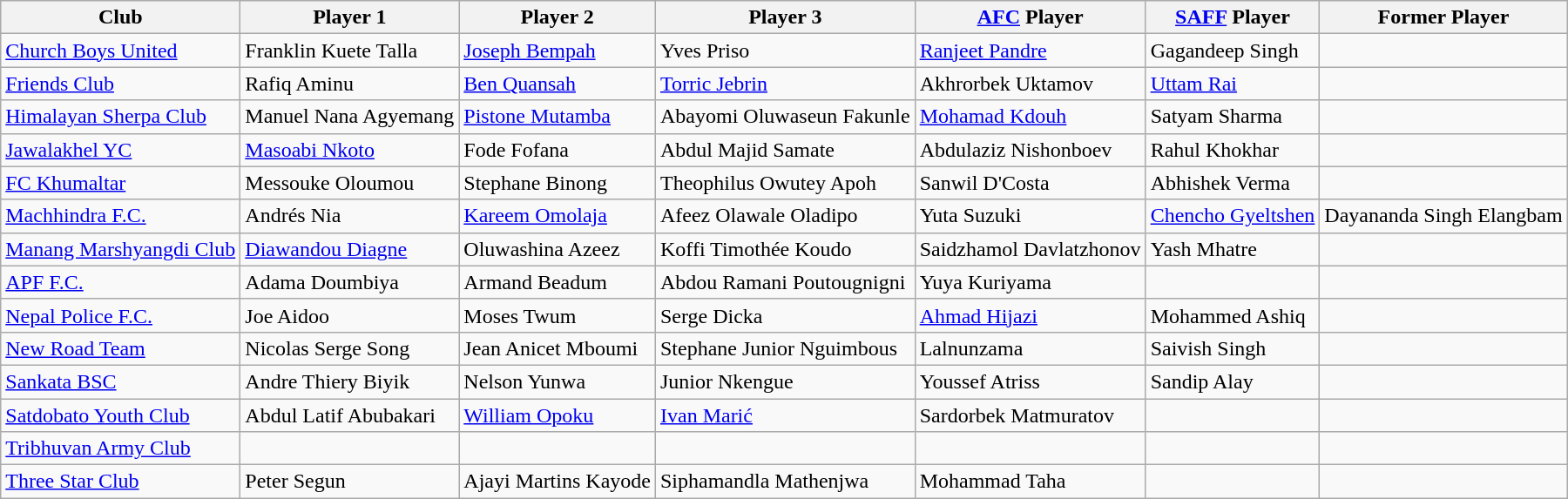<table class="wikitable">
<tr>
<th>Club</th>
<th>Player 1</th>
<th>Player 2</th>
<th>Player 3</th>
<th><a href='#'>AFC</a> Player</th>
<th><a href='#'>SAFF</a> Player</th>
<th>Former Player</th>
</tr>
<tr>
<td><a href='#'>Church Boys United</a></td>
<td> Franklin Kuete Talla</td>
<td> <a href='#'>Joseph Bempah</a></td>
<td> Yves Priso</td>
<td> <a href='#'>Ranjeet Pandre</a></td>
<td> Gagandeep Singh</td>
<td></td>
</tr>
<tr>
<td><a href='#'>Friends Club</a></td>
<td> Rafiq Aminu</td>
<td> <a href='#'>Ben Quansah</a></td>
<td> <a href='#'>Torric Jebrin</a></td>
<td> Akhrorbek Uktamov</td>
<td> <a href='#'>Uttam Rai</a></td>
<td></td>
</tr>
<tr>
<td><a href='#'>Himalayan Sherpa Club</a></td>
<td> Manuel Nana Agyemang</td>
<td> <a href='#'>Pistone Mutamba</a></td>
<td> Abayomi Oluwaseun Fakunle</td>
<td> <a href='#'>Mohamad Kdouh</a></td>
<td> Satyam Sharma</td>
<td></td>
</tr>
<tr>
<td><a href='#'>Jawalakhel YC</a></td>
<td> <a href='#'>Masoabi Nkoto</a></td>
<td> Fode Fofana</td>
<td> Abdul Majid Samate</td>
<td> Abdulaziz Nishonboev</td>
<td> Rahul Khokhar</td>
<td></td>
</tr>
<tr>
<td><a href='#'>FC Khumaltar</a></td>
<td> Messouke Oloumou</td>
<td> Stephane Binong</td>
<td> Theophilus Owutey Apoh</td>
<td> Sanwil D'Costa</td>
<td> Abhishek Verma</td>
<td></td>
</tr>
<tr>
<td><a href='#'>Machhindra F.C.</a></td>
<td> Andrés Nia</td>
<td> <a href='#'>Kareem Omolaja</a></td>
<td> Afeez Olawale Oladipo</td>
<td> Yuta Suzuki</td>
<td> <a href='#'>Chencho Gyeltshen</a></td>
<td> Dayananda Singh Elangbam</td>
</tr>
<tr>
<td><a href='#'>Manang Marshyangdi Club</a></td>
<td> <a href='#'>Diawandou Diagne</a></td>
<td> Oluwashina Azeez</td>
<td> Koffi Timothée Koudo</td>
<td> Saidzhamol Davlatzhonov</td>
<td> Yash Mhatre</td>
<td></td>
</tr>
<tr>
<td><a href='#'>APF F.C.</a></td>
<td> Adama Doumbiya</td>
<td> Armand Beadum</td>
<td> Abdou Ramani Poutougnigni</td>
<td> Yuya Kuriyama</td>
<td></td>
<td></td>
</tr>
<tr>
<td><a href='#'>Nepal Police F.C.</a></td>
<td> Joe Aidoo</td>
<td> Moses Twum</td>
<td> Serge Dicka</td>
<td> <a href='#'>Ahmad Hijazi</a></td>
<td> Mohammed Ashiq</td>
<td></td>
</tr>
<tr>
<td><a href='#'>New Road Team</a></td>
<td> Nicolas Serge Song</td>
<td> Jean Anicet Mboumi</td>
<td> Stephane Junior Nguimbous</td>
<td> Lalnunzama</td>
<td> Saivish Singh</td>
<td></td>
</tr>
<tr>
<td><a href='#'>Sankata BSC</a></td>
<td> Andre Thiery Biyik</td>
<td> Nelson Yunwa</td>
<td> Junior Nkengue</td>
<td> Youssef Atriss</td>
<td> Sandip Alay</td>
<td></td>
</tr>
<tr>
<td><a href='#'>Satdobato Youth Club</a></td>
<td> Abdul Latif Abubakari</td>
<td> <a href='#'>William Opoku</a></td>
<td> <a href='#'>Ivan Marić</a></td>
<td> Sardorbek Matmuratov</td>
<td></td>
<td></td>
</tr>
<tr>
<td><a href='#'>Tribhuvan Army Club</a></td>
<td></td>
<td></td>
<td></td>
<td></td>
<td></td>
<td></td>
</tr>
<tr>
<td><a href='#'>Three Star Club</a></td>
<td> Peter Segun</td>
<td> Ajayi Martins Kayode</td>
<td> Siphamandla Mathenjwa</td>
<td> Mohammad Taha</td>
<td></td>
<td></td>
</tr>
</table>
